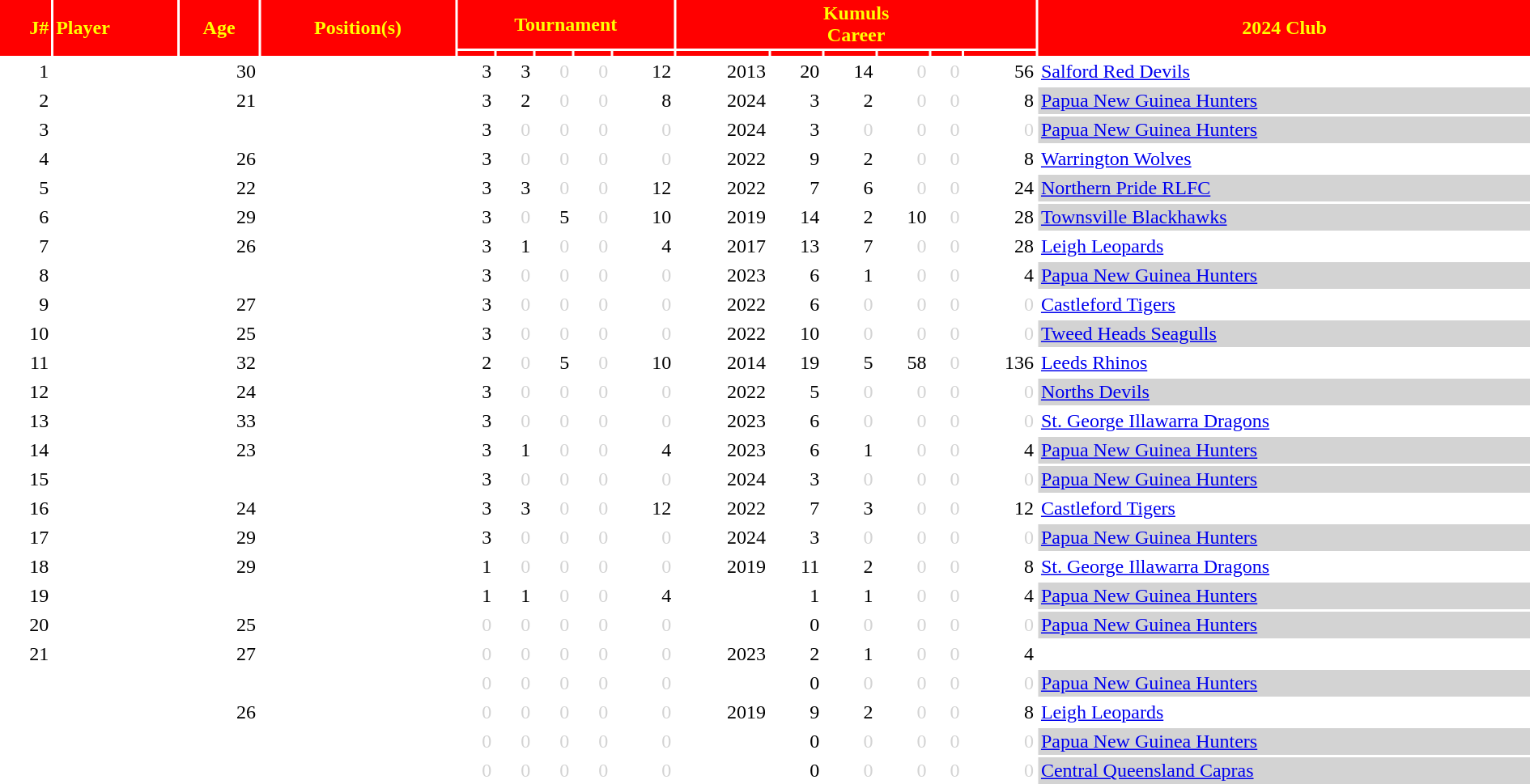<table class="sortable" border="0" cellspacing="2" cellpadding="2" style="width:100%; text-align:right;">
<tr style="background:red; color:yellow;">
<th rowspan=2 class="unsortable">J#</th>
<th rowspan=2 align=left>Player</th>
<th rowspan=2 align=center class="unsortable">Age</th>
<th rowspan=2 align=center class="unsortable">Position(s)</th>
<th colspan=5 align=center>Tournament</th>
<th colspan=6 align=center>Kumuls <br> Career</th>
<th rowspan=2 align=center>2024 Club</th>
</tr>
<tr style="background:red; color:yellow;">
<th class="unsortable"></th>
<th class="unsortable"></th>
<th class="unsortable"></th>
<th class="unsortable"></th>
<th class="unsortable"></th>
<th class="unsortable"></th>
<th class="unsortable"></th>
<th class="unsortable"></th>
<th class="unsortable"></th>
<th class="unsortable"></th>
<th class="unsortable"></th>
</tr>
<tr>
<td>1</td>
<td align=left></td>
<td>30</td>
<td align=center></td>
<td>3</td>
<td>3</td>
<td style="color:lightgray">0</td>
<td style="color:lightgray">0</td>
<td>12</td>
<td>2013</td>
<td>20</td>
<td>14</td>
<td style="color:lightgray">0</td>
<td style="color:lightgray">0</td>
<td>56</td>
<td align=left>   <a href='#'>Salford Red Devils</a></td>
</tr>
<tr>
<td>2</td>
<td align=left></td>
<td>21</td>
<td align=center></td>
<td>3</td>
<td>2</td>
<td style="color:lightgray">0</td>
<td style="color:lightgray">0</td>
<td>8</td>
<td>2024</td>
<td>3</td>
<td>2</td>
<td style="color:lightgray">0</td>
<td style="color:lightgray">0</td>
<td>8</td>
<td bgcolor=lightgray align=left>   <a href='#'>Papua New Guinea Hunters</a></td>
</tr>
<tr>
<td>3</td>
<td align=left></td>
<td></td>
<td align=center></td>
<td>3</td>
<td style="color:lightgray">0</td>
<td style="color:lightgray">0</td>
<td style="color:lightgray">0</td>
<td style="color:lightgray">0</td>
<td>2024</td>
<td>3</td>
<td style="color:lightgray">0</td>
<td style="color:lightgray">0</td>
<td style="color:lightgray">0</td>
<td style="color:lightgray">0</td>
<td bgcolor=lightgray align=left>   <a href='#'>Papua New Guinea Hunters</a></td>
</tr>
<tr>
<td>4</td>
<td align=left></td>
<td>26</td>
<td align=center></td>
<td>3</td>
<td style="color:lightgray">0</td>
<td style="color:lightgray">0</td>
<td style="color:lightgray">0</td>
<td style="color:lightgray">0</td>
<td>2022</td>
<td>9</td>
<td>2</td>
<td style="color:lightgray">0</td>
<td style="color:lightgray">0</td>
<td>8</td>
<td align=left>   <a href='#'>Warrington Wolves</a></td>
</tr>
<tr>
<td>5</td>
<td align=left></td>
<td>22</td>
<td align=center></td>
<td>3</td>
<td>3</td>
<td style="color:lightgray">0</td>
<td style="color:lightgray">0</td>
<td>12</td>
<td>2022</td>
<td>7</td>
<td>6</td>
<td style="color:lightgray">0</td>
<td style="color:lightgray">0</td>
<td>24</td>
<td bgcolor=lightgray align=left>   <a href='#'>Northern Pride RLFC</a></td>
</tr>
<tr>
<td>6</td>
<td align=left></td>
<td>29</td>
<td align=center></td>
<td>3</td>
<td style="color:lightgray">0</td>
<td>5</td>
<td style="color:lightgray">0</td>
<td>10</td>
<td>2019</td>
<td>14</td>
<td>2</td>
<td>10</td>
<td style="color:lightgray">0</td>
<td>28</td>
<td bgcolor=lightgray align=left>   <a href='#'>Townsville Blackhawks</a></td>
</tr>
<tr>
<td>7</td>
<td align=left></td>
<td>26</td>
<td align=center></td>
<td>3</td>
<td>1</td>
<td style="color:lightgray">0</td>
<td style="color:lightgray">0</td>
<td>4</td>
<td>2017</td>
<td>13</td>
<td>7</td>
<td style="color:lightgray">0</td>
<td style="color:lightgray">0</td>
<td>28</td>
<td align=left>   <a href='#'>Leigh Leopards</a></td>
</tr>
<tr>
<td>8</td>
<td align=left></td>
<td></td>
<td align=center></td>
<td>3</td>
<td style="color:lightgray">0</td>
<td style="color:lightgray">0</td>
<td style="color:lightgray">0</td>
<td style="color:lightgray">0</td>
<td>2023</td>
<td>6</td>
<td>1</td>
<td style="color:lightgray">0</td>
<td style="color:lightgray">0</td>
<td>4</td>
<td bgcolor=lightgray align=left>   <a href='#'>Papua New Guinea Hunters</a></td>
</tr>
<tr>
<td>9</td>
<td align=left></td>
<td>27</td>
<td align=center></td>
<td>3</td>
<td style="color:lightgray">0</td>
<td style="color:lightgray">0</td>
<td style="color:lightgray">0</td>
<td style="color:lightgray">0</td>
<td>2022</td>
<td>6</td>
<td style="color:lightgray">0</td>
<td style="color:lightgray">0</td>
<td style="color:lightgray">0</td>
<td style="color:lightgray">0</td>
<td align=left>   <a href='#'>Castleford Tigers</a></td>
</tr>
<tr>
<td>10</td>
<td align=left></td>
<td>25</td>
<td align=center></td>
<td>3</td>
<td style="color:lightgray">0</td>
<td style="color:lightgray">0</td>
<td style="color:lightgray">0</td>
<td style="color:lightgray">0</td>
<td>2022</td>
<td>10</td>
<td style="color:lightgray">0</td>
<td style="color:lightgray">0</td>
<td style="color:lightgray">0</td>
<td style="color:lightgray">0</td>
<td bgcolor=lightgray align=left>   <a href='#'>Tweed Heads Seagulls</a></td>
</tr>
<tr>
<td>11</td>
<td align=left></td>
<td>32</td>
<td align=center></td>
<td>2</td>
<td style="color:lightgray">0</td>
<td>5</td>
<td style="color:lightgray">0</td>
<td>10</td>
<td>2014</td>
<td>19</td>
<td>5</td>
<td>58</td>
<td style="color:lightgray">0</td>
<td>136</td>
<td align=left>   <a href='#'>Leeds Rhinos</a></td>
</tr>
<tr>
<td>12</td>
<td align=left></td>
<td>24</td>
<td align=center></td>
<td>3</td>
<td style="color:lightgray">0</td>
<td style="color:lightgray">0</td>
<td style="color:lightgray">0</td>
<td style="color:lightgray">0</td>
<td>2022</td>
<td>5</td>
<td style="color:lightgray">0</td>
<td style="color:lightgray">0</td>
<td style="color:lightgray">0</td>
<td style="color:lightgray">0</td>
<td bgcolor=lightgray align=left>   <a href='#'>Norths Devils</a></td>
</tr>
<tr>
<td>13</td>
<td align=left></td>
<td>33</td>
<td align=center></td>
<td>3</td>
<td style="color:lightgray">0</td>
<td style="color:lightgray">0</td>
<td style="color:lightgray">0</td>
<td style="color:lightgray">0</td>
<td>2023</td>
<td>6</td>
<td style="color:lightgray">0</td>
<td style="color:lightgray">0</td>
<td style="color:lightgray">0</td>
<td style="color:lightgray">0</td>
<td align=left>   <a href='#'>St. George Illawarra Dragons</a></td>
</tr>
<tr>
<td>14</td>
<td align=left></td>
<td>23</td>
<td align=center></td>
<td>3</td>
<td>1</td>
<td style="color:lightgray">0</td>
<td style="color:lightgray">0</td>
<td>4</td>
<td>2023</td>
<td>6</td>
<td>1</td>
<td style="color:lightgray">0</td>
<td style="color:lightgray">0</td>
<td>4</td>
<td bgcolor=lightgray align=left>   <a href='#'>Papua New Guinea Hunters</a></td>
</tr>
<tr>
<td>15</td>
<td align=left></td>
<td></td>
<td align=center></td>
<td>3</td>
<td style="color:lightgray">0</td>
<td style="color:lightgray">0</td>
<td style="color:lightgray">0</td>
<td style="color:lightgray">0</td>
<td>2024</td>
<td>3</td>
<td style="color:lightgray">0</td>
<td style="color:lightgray">0</td>
<td style="color:lightgray">0</td>
<td style="color:lightgray">0</td>
<td bgcolor=lightgray align=left>   <a href='#'>Papua New Guinea Hunters</a></td>
</tr>
<tr>
<td>16</td>
<td align=left></td>
<td>24</td>
<td align=center></td>
<td>3</td>
<td>3</td>
<td style="color:lightgray">0</td>
<td style="color:lightgray">0</td>
<td>12</td>
<td>2022</td>
<td>7</td>
<td>3</td>
<td style="color:lightgray">0</td>
<td style="color:lightgray">0</td>
<td>12</td>
<td align=left>   <a href='#'>Castleford Tigers</a></td>
</tr>
<tr>
<td>17</td>
<td align=left></td>
<td>29</td>
<td align=center></td>
<td>3</td>
<td style="color:lightgray">0</td>
<td style="color:lightgray">0</td>
<td style="color:lightgray">0</td>
<td style="color:lightgray">0</td>
<td>2024</td>
<td>3</td>
<td style="color:lightgray">0</td>
<td style="color:lightgray">0</td>
<td style="color:lightgray">0</td>
<td style="color:lightgray">0</td>
<td bgcolor=lightgray align=left>   <a href='#'>Papua New Guinea Hunters</a></td>
</tr>
<tr>
<td>18</td>
<td align=left></td>
<td>29</td>
<td align=center></td>
<td>1</td>
<td style="color:lightgray">0</td>
<td style="color:lightgray">0</td>
<td style="color:lightgray">0</td>
<td style="color:lightgray">0</td>
<td>2019</td>
<td>11</td>
<td>2</td>
<td style="color:lightgray">0</td>
<td style="color:lightgray">0</td>
<td>8</td>
<td align=left>   <a href='#'>St. George Illawarra Dragons</a></td>
</tr>
<tr>
<td>19</td>
<td align=left></td>
<td></td>
<td align=center></td>
<td>1</td>
<td>1</td>
<td style="color:lightgray">0</td>
<td style="color:lightgray">0</td>
<td>4</td>
<td></td>
<td>1</td>
<td>1</td>
<td style="color:lightgray">0</td>
<td style="color:lightgray">0</td>
<td>4</td>
<td bgcolor=lightgray align=left>   <a href='#'>Papua New Guinea Hunters</a></td>
</tr>
<tr>
<td>20</td>
<td align=left></td>
<td>25</td>
<td align=center></td>
<td style="color:lightgray">0</td>
<td style="color:lightgray">0</td>
<td style="color:lightgray">0</td>
<td style="color:lightgray">0</td>
<td style="color:lightgray">0</td>
<td></td>
<td>0</td>
<td style="color:lightgray">0</td>
<td style="color:lightgray">0</td>
<td style="color:lightgray">0</td>
<td style="color:lightgray">0</td>
<td bgcolor=lightgray align=left>   <a href='#'>Papua New Guinea Hunters</a></td>
</tr>
<tr>
<td>21</td>
<td align=left></td>
<td>27</td>
<td align=center></td>
<td style="color:lightgray">0</td>
<td style="color:lightgray">0</td>
<td style="color:lightgray">0</td>
<td style="color:lightgray">0</td>
<td style="color:lightgray">0</td>
<td>2023</td>
<td>2</td>
<td>1</td>
<td style="color:lightgray">0</td>
<td style="color:lightgray">0</td>
<td>4</td>
<td></td>
</tr>
<tr>
<td></td>
<td align=left></td>
<td></td>
<td align=center></td>
<td style="color:lightgray">0</td>
<td style="color:lightgray">0</td>
<td style="color:lightgray">0</td>
<td style="color:lightgray">0</td>
<td style="color:lightgray">0</td>
<td></td>
<td>0</td>
<td style="color:lightgray">0</td>
<td style="color:lightgray">0</td>
<td style="color:lightgray">0</td>
<td style="color:lightgray">0</td>
<td bgcolor=lightgray align=left>   <a href='#'>Papua New Guinea Hunters</a></td>
</tr>
<tr>
<td></td>
<td align=left></td>
<td>26</td>
<td align=center></td>
<td style="color:lightgray">0</td>
<td style="color:lightgray">0</td>
<td style="color:lightgray">0</td>
<td style="color:lightgray">0</td>
<td style="color:lightgray">0</td>
<td>2019</td>
<td>9</td>
<td>2</td>
<td style="color:lightgray">0</td>
<td style="color:lightgray">0</td>
<td>8</td>
<td align=left>   <a href='#'>Leigh Leopards</a></td>
</tr>
<tr>
<td></td>
<td align=left></td>
<td></td>
<td align=center></td>
<td style="color:lightgray">0</td>
<td style="color:lightgray">0</td>
<td style="color:lightgray">0</td>
<td style="color:lightgray">0</td>
<td style="color:lightgray">0</td>
<td></td>
<td>0</td>
<td style="color:lightgray">0</td>
<td style="color:lightgray">0</td>
<td style="color:lightgray">0</td>
<td style="color:lightgray">0</td>
<td bgcolor=lightgray align=left>   <a href='#'>Papua New Guinea Hunters</a></td>
</tr>
<tr>
<td></td>
<td align=left></td>
<td></td>
<td align=center></td>
<td style="color:lightgray">0</td>
<td style="color:lightgray">0</td>
<td style="color:lightgray">0</td>
<td style="color:lightgray">0</td>
<td style="color:lightgray">0</td>
<td></td>
<td>0</td>
<td style="color:lightgray">0</td>
<td style="color:lightgray">0</td>
<td style="color:lightgray">0</td>
<td style="color:lightgray">0</td>
<td bgcolor=lightgray align=left>   <a href='#'>Central Queensland Capras</a></td>
</tr>
</table>
